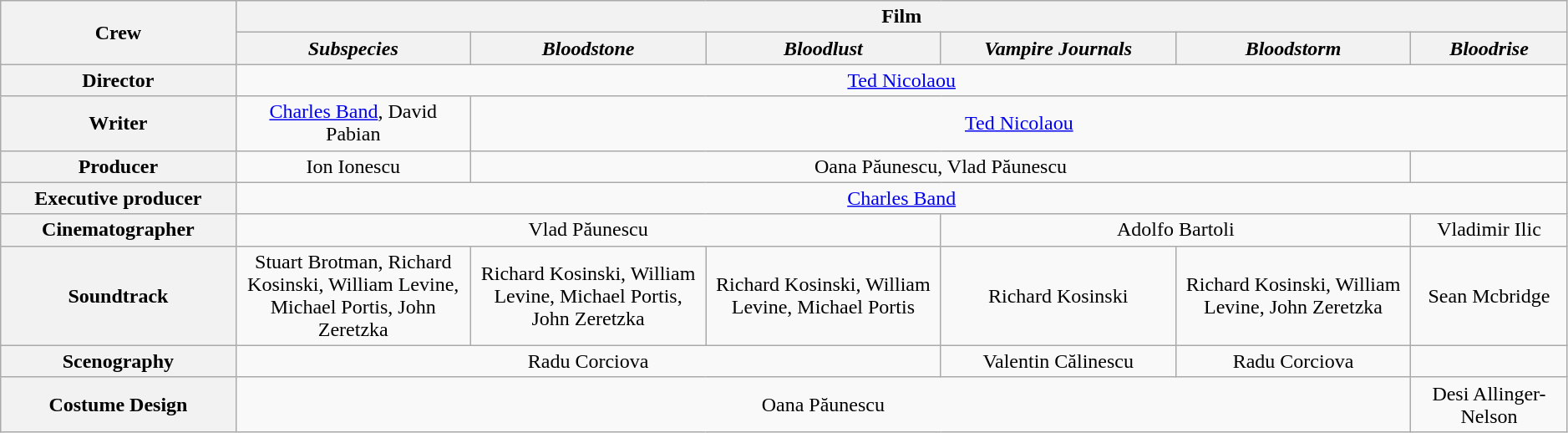<table class="wikitable" style="text-align:center" width=99%>
<tr>
<th rowspan="2" width="15%">Crew</th>
<th colspan="6" align="center">Film</th>
</tr>
<tr>
<th align="center" width="15%"><em>Subspecies</em></th>
<th align="center" width="15%"><em>Bloodstone</em></th>
<th align="center" width="15%"><em>Bloodlust</em></th>
<th align="center" width="15%"><em>Vampire Journals</em></th>
<th align="center" width="15%"><em>Bloodstorm</em></th>
<th><em>Bloodrise</em></th>
</tr>
<tr>
<th>Director</th>
<td colspan="6"><a href='#'>Ted Nicolaou</a></td>
</tr>
<tr>
<th>Writer</th>
<td><a href='#'>Charles Band</a>, David Pabian</td>
<td colspan="5"><a href='#'>Ted Nicolaou</a></td>
</tr>
<tr>
<th>Producer</th>
<td>Ion Ionescu</td>
<td colspan="4">Oana Păunescu, Vlad Păunescu</td>
<td></td>
</tr>
<tr>
<th>Executive producer</th>
<td colspan="6"><a href='#'>Charles Band</a></td>
</tr>
<tr>
<th>Cinematographer</th>
<td colspan="3">Vlad Păunescu</td>
<td colspan="2">Adolfo Bartoli</td>
<td>Vladimir Ilic</td>
</tr>
<tr>
<th>Soundtrack</th>
<td>Stuart Brotman, Richard Kosinski, William Levine, Michael Portis, John Zeretzka</td>
<td>Richard Kosinski, William Levine, Michael Portis, John Zeretzka</td>
<td>Richard Kosinski, William Levine, Michael Portis</td>
<td>Richard Kosinski</td>
<td>Richard Kosinski, William Levine, John Zeretzka</td>
<td>Sean Mcbridge</td>
</tr>
<tr>
<th>Scenography</th>
<td colspan="3">Radu Corciova</td>
<td>Valentin Călinescu</td>
<td>Radu Corciova</td>
<td></td>
</tr>
<tr>
<th>Costume Design</th>
<td colspan="5">Oana Păunescu</td>
<td>Desi Allinger-Nelson</td>
</tr>
</table>
